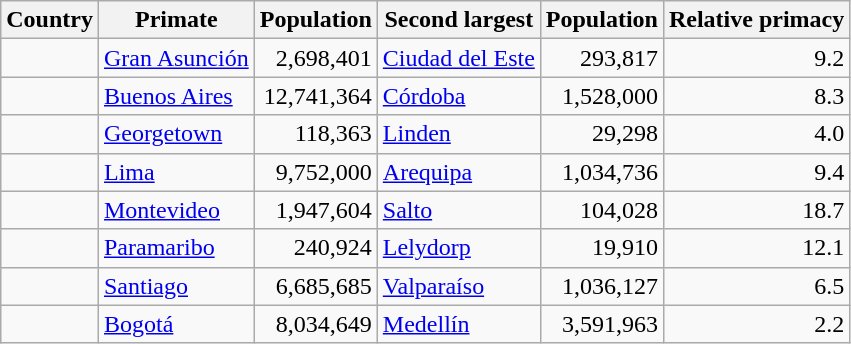<table class="wikitable sortable" style="text-align: right;">
<tr style="vertical-align: bottom;">
<th text-align: left;">Country</th>
<th text-align: left;">Primate</th>
<th text-align: right;">Population</th>
<th text-align: left;">Second largest</th>
<th text-align: right;">Population</th>
<th text-align: right;">Relative primacy</th>
</tr>
<tr>
<td align=left></td>
<td align=left><a href='#'>Gran Asunción</a></td>
<td>2,698,401</td>
<td align=left><a href='#'>Ciudad del Este</a></td>
<td>293,817</td>
<td>9.2</td>
</tr>
<tr>
<td align=left></td>
<td align=left><a href='#'>Buenos Aires</a></td>
<td>12,741,364</td>
<td align=left><a href='#'>Córdoba</a></td>
<td>1,528,000</td>
<td>8.3</td>
</tr>
<tr>
<td align=left></td>
<td align=left><a href='#'>Georgetown</a></td>
<td>118,363</td>
<td align=left><a href='#'>Linden</a></td>
<td>29,298</td>
<td>4.0</td>
</tr>
<tr>
<td align=left></td>
<td align=left><a href='#'>Lima</a></td>
<td>9,752,000</td>
<td align=left><a href='#'>Arequipa</a></td>
<td>1,034,736</td>
<td>9.4</td>
</tr>
<tr>
<td align=left></td>
<td align=left><a href='#'>Montevideo</a></td>
<td>1,947,604</td>
<td align=left><a href='#'>Salto</a></td>
<td>104,028</td>
<td>18.7</td>
</tr>
<tr>
<td align=left></td>
<td align=left><a href='#'>Paramaribo</a></td>
<td>240,924</td>
<td align=left><a href='#'>Lelydorp</a></td>
<td>19,910</td>
<td>12.1</td>
</tr>
<tr>
<td align=left></td>
<td align=left><a href='#'>Santiago</a></td>
<td>6,685,685</td>
<td align=left><a href='#'>Valparaíso</a></td>
<td>1,036,127</td>
<td>6.5</td>
</tr>
<tr>
<td align=left></td>
<td align=left><a href='#'>Bogotá</a></td>
<td>8,034,649</td>
<td align=left><a href='#'>Medellín</a></td>
<td>3,591,963</td>
<td>2.2</td>
</tr>
</table>
